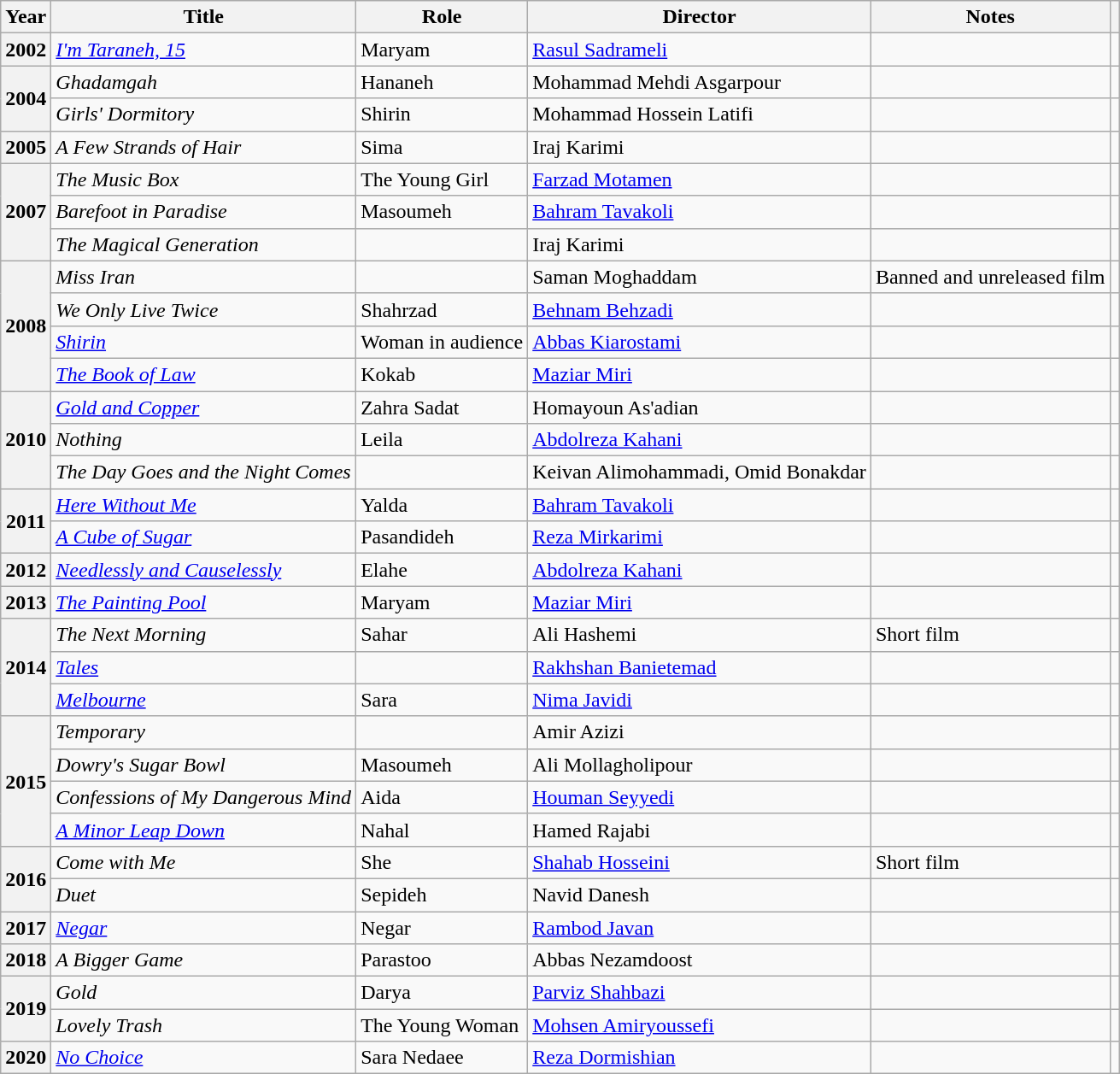<table class="wikitable plainrowheaders sortable"  style=font-size:100%>
<tr>
<th scope="col">Year</th>
<th scope="col">Title</th>
<th scope="col">Role</th>
<th scope="col">Director</th>
<th scope="col" class="unsortable">Notes</th>
<th scope="col" class="unsortable"></th>
</tr>
<tr>
<th scope=row>2002</th>
<td><em><a href='#'>I'm Taraneh, 15</a></em></td>
<td>Maryam</td>
<td><a href='#'>Rasul Sadrameli</a></td>
<td></td>
<td></td>
</tr>
<tr>
<th scope=row rowspan="2">2004</th>
<td><em>Ghadamgah</em></td>
<td>Hananeh</td>
<td>Mohammad Mehdi Asgarpour</td>
<td></td>
<td></td>
</tr>
<tr>
<td><em>Girls' Dormitory</em></td>
<td>Shirin</td>
<td>Mohammad Hossein Latifi</td>
<td></td>
<td></td>
</tr>
<tr>
<th scope=row>2005</th>
<td><em>A Few Strands of Hair</em></td>
<td>Sima</td>
<td>Iraj Karimi</td>
<td></td>
<td></td>
</tr>
<tr>
<th scope=row rowspan="3">2007</th>
<td><em>The Music Box</em></td>
<td>The Young Girl</td>
<td><a href='#'>Farzad Motamen</a></td>
<td></td>
<td></td>
</tr>
<tr>
<td><em>Barefoot in Paradise </em></td>
<td>Masoumeh</td>
<td><a href='#'>Bahram Tavakoli</a></td>
<td></td>
<td></td>
</tr>
<tr>
<td><em>The Magical Generation</em></td>
<td></td>
<td>Iraj Karimi</td>
<td></td>
<td></td>
</tr>
<tr>
<th rowspan="4" scope="row">2008</th>
<td><em>Miss Iran</em></td>
<td></td>
<td>Saman Moghaddam</td>
<td>Banned and unreleased film</td>
<td></td>
</tr>
<tr>
<td><em>We Only Live Twice </em></td>
<td>Shahrzad</td>
<td><a href='#'>Behnam Behzadi</a></td>
<td></td>
<td></td>
</tr>
<tr>
<td><em><a href='#'>Shirin</a></em></td>
<td>Woman in audience</td>
<td><a href='#'>Abbas Kiarostami</a></td>
<td></td>
<td></td>
</tr>
<tr>
<td><em><a href='#'>The Book of Law</a> </em></td>
<td>Kokab</td>
<td><a href='#'>Maziar Miri</a></td>
<td></td>
<td></td>
</tr>
<tr>
<th scope=row rowspan="3">2010</th>
<td><em><a href='#'>Gold and Copper</a> </em></td>
<td>Zahra Sadat</td>
<td>Homayoun As'adian</td>
<td></td>
<td></td>
</tr>
<tr>
<td><em>Nothing</em></td>
<td>Leila</td>
<td><a href='#'>Abdolreza Kahani</a></td>
<td></td>
<td></td>
</tr>
<tr>
<td><em>The Day Goes and the Night Comes</em></td>
<td></td>
<td>Keivan Alimohammadi, Omid Bonakdar</td>
<td></td>
<td></td>
</tr>
<tr>
<th scope=row rowspan="2">2011</th>
<td><em><a href='#'>Here Without Me</a></em></td>
<td>Yalda</td>
<td><a href='#'>Bahram Tavakoli</a></td>
<td></td>
<td></td>
</tr>
<tr>
<td><em><a href='#'>A Cube of Sugar</a></em></td>
<td>Pasandideh</td>
<td><a href='#'>Reza Mirkarimi</a></td>
<td></td>
<td></td>
</tr>
<tr>
<th scope=row>2012</th>
<td><em><a href='#'>Needlessly and Causelessly</a></em></td>
<td>Elahe</td>
<td><a href='#'>Abdolreza Kahani</a></td>
<td></td>
<td></td>
</tr>
<tr>
<th scope=row>2013</th>
<td><em><a href='#'>The Painting Pool</a></em></td>
<td>Maryam</td>
<td><a href='#'>Maziar Miri</a></td>
<td></td>
<td></td>
</tr>
<tr>
<th scope=row rowspan="3">2014</th>
<td><em>The Next Morning</em></td>
<td>Sahar</td>
<td>Ali Hashemi</td>
<td>Short film</td>
<td></td>
</tr>
<tr>
<td><em><a href='#'>Tales</a></em></td>
<td></td>
<td><a href='#'>Rakhshan Banietemad</a></td>
<td></td>
<td></td>
</tr>
<tr>
<td><em><a href='#'>Melbourne</a></em></td>
<td>Sara</td>
<td><a href='#'>Nima Javidi</a></td>
<td></td>
<td></td>
</tr>
<tr>
<th scope=row rowspan="4">2015</th>
<td><em>Temporary</em></td>
<td></td>
<td>Amir Azizi</td>
<td></td>
<td></td>
</tr>
<tr>
<td><em>Dowry's Sugar Bowl</em></td>
<td>Masoumeh</td>
<td>Ali Mollagholipour</td>
<td></td>
<td></td>
</tr>
<tr>
<td><em>Confessions of My Dangerous Mind</em></td>
<td>Aida</td>
<td><a href='#'>Houman Seyyedi</a></td>
<td></td>
<td></td>
</tr>
<tr>
<td><em><a href='#'>A Minor Leap Down</a></em></td>
<td>Nahal</td>
<td>Hamed Rajabi</td>
<td></td>
<td></td>
</tr>
<tr>
<th scope=row rowspan="2">2016</th>
<td><em>Come with Me</em></td>
<td>She</td>
<td><a href='#'>Shahab Hosseini</a></td>
<td>Short film</td>
<td></td>
</tr>
<tr>
<td><em>Duet</em></td>
<td>Sepideh</td>
<td>Navid Danesh</td>
<td></td>
<td></td>
</tr>
<tr>
<th scope=row>2017</th>
<td><em><a href='#'>Negar</a></em></td>
<td>Negar</td>
<td><a href='#'>Rambod Javan</a></td>
<td></td>
<td></td>
</tr>
<tr>
<th scope=row>2018</th>
<td><em>A Bigger Game</em></td>
<td>Parastoo</td>
<td>Abbas Nezamdoost</td>
<td></td>
<td></td>
</tr>
<tr>
<th scope=row rowspan="2">2019</th>
<td><em>Gold</em></td>
<td>Darya</td>
<td><a href='#'>Parviz Shahbazi</a></td>
<td></td>
<td></td>
</tr>
<tr>
<td><em>Lovely Trash</em></td>
<td>The Young Woman</td>
<td><a href='#'>Mohsen Amiryoussefi</a></td>
<td></td>
<td></td>
</tr>
<tr>
<th scope=row>2020</th>
<td><em><a href='#'>No Choice</a></em></td>
<td>Sara Nedaee</td>
<td><a href='#'>Reza Dormishian</a></td>
<td></td>
<td></td>
</tr>
</table>
